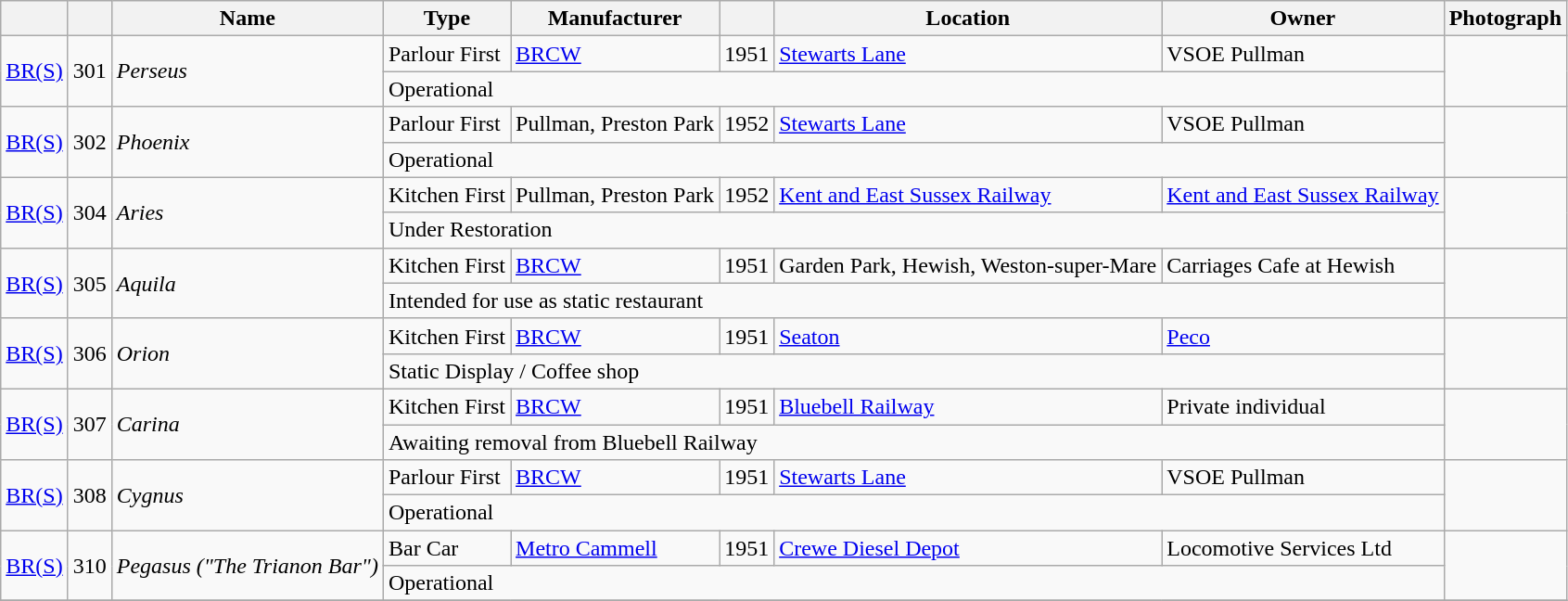<table class="wikitable sortable">
<tr>
<th></th>
<th></th>
<th>Name</th>
<th>Type</th>
<th>Manufacturer</th>
<th></th>
<th>Location</th>
<th>Owner</th>
<th class="unsortable">Photograph</th>
</tr>
<tr>
<td rowspan="2"><a href='#'>BR(S)</a></td>
<td rowspan="2">301</td>
<td rowspan="2"><em>Perseus</em></td>
<td>Parlour First</td>
<td><a href='#'>BRCW</a></td>
<td>1951</td>
<td><a href='#'>Stewarts Lane</a></td>
<td>VSOE Pullman</td>
<td rowspan="2"></td>
</tr>
<tr>
<td colspan="5">Operational</td>
</tr>
<tr>
<td rowspan="2"><a href='#'>BR(S)</a></td>
<td rowspan="2">302</td>
<td rowspan="2"><em>Phoenix</em></td>
<td>Parlour First</td>
<td>Pullman, Preston Park</td>
<td>1952</td>
<td><a href='#'>Stewarts Lane</a></td>
<td>VSOE Pullman</td>
<td rowspan="2"></td>
</tr>
<tr>
<td colspan="5">Operational</td>
</tr>
<tr>
<td rowspan="2"><a href='#'>BR(S)</a></td>
<td rowspan="2">304</td>
<td rowspan="2"><em>Aries</em></td>
<td>Kitchen First</td>
<td>Pullman, Preston Park</td>
<td>1952</td>
<td><a href='#'>Kent and East Sussex Railway</a></td>
<td><a href='#'>Kent and East Sussex Railway</a></td>
<td rowspan="2"></td>
</tr>
<tr>
<td colspan="5">Under Restoration</td>
</tr>
<tr>
<td rowspan="2"><a href='#'>BR(S)</a></td>
<td rowspan="2">305</td>
<td rowspan="2"><em>Aquila</em></td>
<td>Kitchen First</td>
<td><a href='#'>BRCW</a></td>
<td>1951</td>
<td>Garden Park, Hewish, Weston-super-Mare</td>
<td>Carriages Cafe at Hewish</td>
<td rowspan="2"></td>
</tr>
<tr>
<td colspan="5">Intended for use as static restaurant</td>
</tr>
<tr>
<td rowspan="2"><a href='#'>BR(S)</a></td>
<td rowspan="2">306</td>
<td rowspan="2"><em>Orion</em></td>
<td>Kitchen First</td>
<td><a href='#'>BRCW</a></td>
<td>1951</td>
<td><a href='#'>Seaton</a></td>
<td><a href='#'>Peco</a></td>
<td rowspan="2"></td>
</tr>
<tr>
<td colspan="5">Static Display / Coffee shop</td>
</tr>
<tr>
<td rowspan="2"><a href='#'>BR(S)</a></td>
<td rowspan="2">307</td>
<td rowspan="2"><em>Carina</em></td>
<td>Kitchen First</td>
<td><a href='#'>BRCW</a></td>
<td>1951</td>
<td><a href='#'>Bluebell Railway</a></td>
<td>Private individual</td>
<td rowspan="2"></td>
</tr>
<tr>
<td colspan="5">Awaiting removal from Bluebell Railway</td>
</tr>
<tr>
<td rowspan="2"><a href='#'>BR(S)</a></td>
<td rowspan="2">308</td>
<td rowspan="2"><em>Cygnus</em></td>
<td>Parlour First</td>
<td><a href='#'>BRCW</a></td>
<td>1951</td>
<td><a href='#'>Stewarts Lane</a></td>
<td>VSOE Pullman</td>
<td rowspan="2"></td>
</tr>
<tr>
<td colspan="5">Operational</td>
</tr>
<tr>
<td rowspan="2"><a href='#'>BR(S)</a></td>
<td rowspan="2">310</td>
<td rowspan="2"><em>Pegasus ("The Trianon Bar")</em></td>
<td>Bar Car</td>
<td><a href='#'>Metro Cammell</a></td>
<td>1951</td>
<td><a href='#'>Crewe Diesel Depot</a></td>
<td>Locomotive Services Ltd</td>
<td rowspan="2"></td>
</tr>
<tr>
<td colspan="5">Operational</td>
</tr>
<tr>
</tr>
</table>
